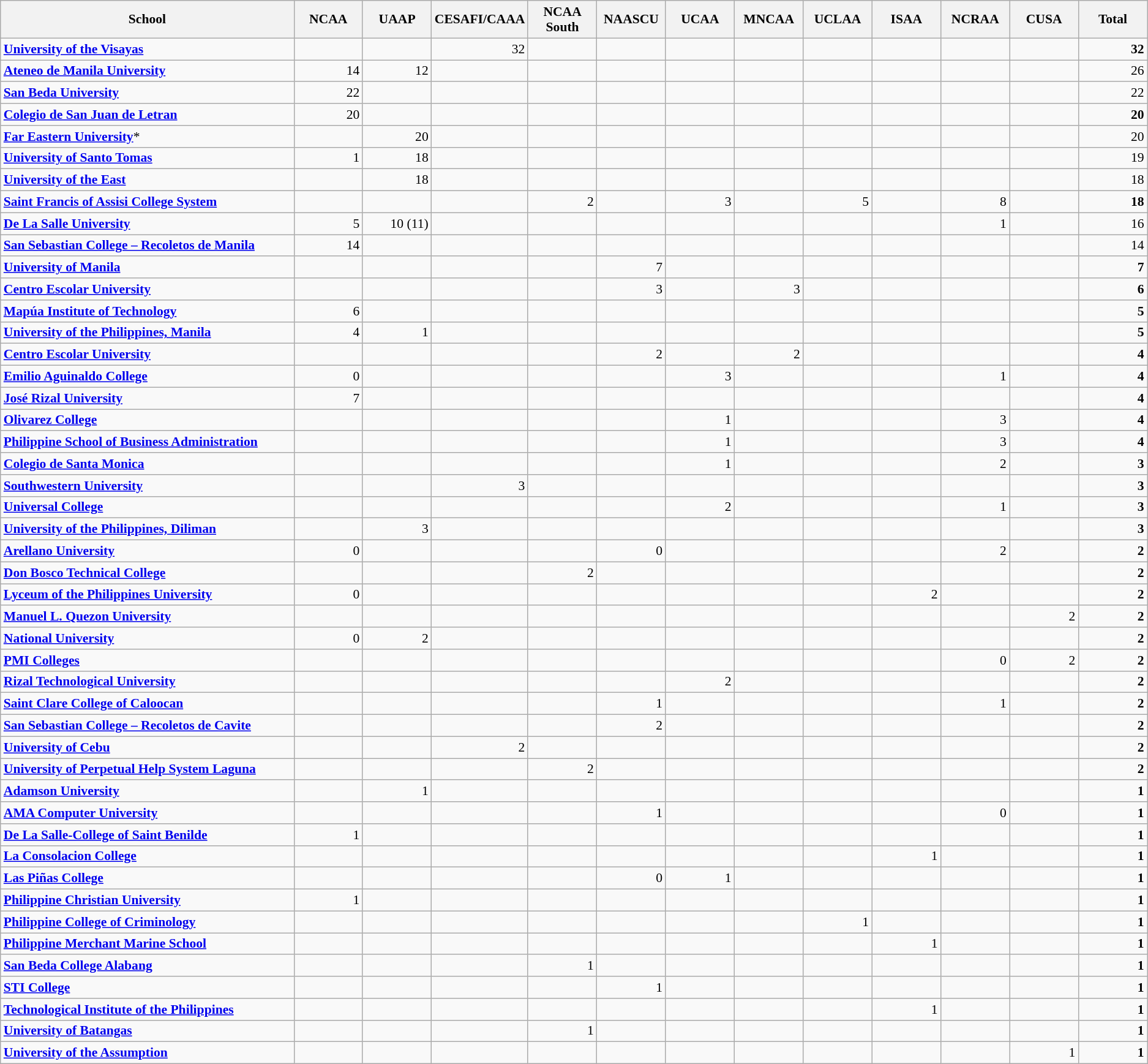<table class="sortable wikitable" style="text-align: right; font-size:90%;">
<tr>
<th>School</th>
<th width="6%">NCAA</th>
<th width=6%>UAAP</th>
<th width=6%>CESAFI/CAAA</th>
<th width="6%">NCAA<br>South</th>
<th width=6%>NAASCU</th>
<th width=6%>UCAA</th>
<th width=6%>MNCAA</th>
<th width=6%>UCLAA</th>
<th width=6%>ISAA</th>
<th width=6%>NCRAA</th>
<th width=6%>CUSA</th>
<th width=6%><strong>Total</strong></th>
</tr>
<tr>
<td align="left"><strong><a href='#'>University of the Visayas</a></strong></td>
<td></td>
<td></td>
<td>32</td>
<td></td>
<td></td>
<td></td>
<td></td>
<td></td>
<td></td>
<td></td>
<td></td>
<td><strong>32</strong></td>
</tr>
<tr>
<td align="left"><strong><a href='#'>Ateneo de Manila University</a></strong></td>
<td>14</td>
<td>12</td>
<td></td>
<td></td>
<td></td>
<td></td>
<td></td>
<td></td>
<td></td>
<td></td>
<td></td>
<td>26</td>
</tr>
<tr>
<td align="left"><strong><a href='#'>San Beda University</a></strong></td>
<td>22</td>
<td></td>
<td></td>
<td></td>
<td></td>
<td></td>
<td></td>
<td></td>
<td></td>
<td></td>
<td></td>
<td>22</td>
</tr>
<tr>
<td align="left"><strong><a href='#'>Colegio de San Juan de Letran</a></strong></td>
<td>20</td>
<td></td>
<td></td>
<td></td>
<td></td>
<td></td>
<td></td>
<td></td>
<td></td>
<td></td>
<td></td>
<td><strong>20</strong></td>
</tr>
<tr>
<td align="left"><strong><a href='#'>Far Eastern University</a></strong>*</td>
<td></td>
<td>20</td>
<td></td>
<td></td>
<td></td>
<td></td>
<td></td>
<td></td>
<td></td>
<td></td>
<td></td>
<td>20</td>
</tr>
<tr>
<td align="left"><strong><a href='#'>University of Santo Tomas</a></strong></td>
<td>1</td>
<td>18</td>
<td></td>
<td></td>
<td></td>
<td></td>
<td></td>
<td></td>
<td></td>
<td></td>
<td></td>
<td>19</td>
</tr>
<tr>
<td align="left"><strong><a href='#'>University of the East</a></strong></td>
<td></td>
<td>18</td>
<td></td>
<td></td>
<td></td>
<td></td>
<td></td>
<td></td>
<td></td>
<td></td>
<td></td>
<td>18</td>
</tr>
<tr>
<td align="left"><strong><a href='#'>Saint Francis of Assisi College System</a></strong></td>
<td></td>
<td></td>
<td></td>
<td>2</td>
<td></td>
<td>3</td>
<td></td>
<td>5</td>
<td></td>
<td>8</td>
<td></td>
<td><strong>18</strong></td>
</tr>
<tr>
<td align="left"><strong><a href='#'>De La Salle University</a></strong></td>
<td>5</td>
<td>10 (11)</td>
<td></td>
<td></td>
<td></td>
<td></td>
<td></td>
<td></td>
<td></td>
<td>1</td>
<td></td>
<td>16</td>
</tr>
<tr>
<td align="left"><strong><a href='#'>San Sebastian College – Recoletos de Manila</a></strong></td>
<td>14</td>
<td></td>
<td></td>
<td></td>
<td></td>
<td></td>
<td></td>
<td></td>
<td></td>
<td></td>
<td></td>
<td>14</td>
</tr>
<tr>
<td align="left"><strong><a href='#'>University of Manila</a></strong></td>
<td></td>
<td></td>
<td></td>
<td></td>
<td>7</td>
<td></td>
<td></td>
<td></td>
<td></td>
<td></td>
<td></td>
<td><strong>7</strong></td>
</tr>
<tr>
<td align="left"><strong><a href='#'>Centro Escolar University</a></strong></td>
<td></td>
<td></td>
<td></td>
<td></td>
<td>3</td>
<td></td>
<td>3</td>
<td></td>
<td></td>
<td></td>
<td></td>
<td><strong>6</strong></td>
</tr>
<tr>
<td align="left"><strong><a href='#'>Mapúa Institute of Technology</a></strong></td>
<td>6</td>
<td></td>
<td></td>
<td></td>
<td></td>
<td></td>
<td></td>
<td></td>
<td></td>
<td></td>
<td></td>
<td><strong>5</strong></td>
</tr>
<tr>
<td align="left"><strong><a href='#'>University of the Philippines, Manila</a></strong></td>
<td>4</td>
<td>1</td>
<td></td>
<td></td>
<td></td>
<td></td>
<td></td>
<td></td>
<td></td>
<td></td>
<td></td>
<td><strong>5</strong></td>
</tr>
<tr>
<td align="left"><strong><a href='#'>Centro Escolar University</a></strong></td>
<td></td>
<td></td>
<td></td>
<td></td>
<td>2</td>
<td></td>
<td>2</td>
<td></td>
<td></td>
<td></td>
<td></td>
<td><strong>4</strong></td>
</tr>
<tr>
<td align="left"><strong><a href='#'>Emilio Aguinaldo College</a></strong></td>
<td>0</td>
<td></td>
<td></td>
<td></td>
<td></td>
<td>3</td>
<td></td>
<td></td>
<td></td>
<td>1</td>
<td></td>
<td><strong>4</strong></td>
</tr>
<tr>
<td align="left"><strong><a href='#'>José Rizal University</a></strong></td>
<td>7</td>
<td></td>
<td></td>
<td></td>
<td></td>
<td></td>
<td></td>
<td></td>
<td></td>
<td></td>
<td></td>
<td><strong>4</strong></td>
</tr>
<tr>
<td align="left"><strong><a href='#'>Olivarez College</a></strong></td>
<td></td>
<td></td>
<td></td>
<td></td>
<td></td>
<td>1</td>
<td></td>
<td></td>
<td></td>
<td>3</td>
<td></td>
<td><strong>4</strong></td>
</tr>
<tr>
<td align="left"><strong><a href='#'>Philippine School of Business Administration</a></strong></td>
<td></td>
<td></td>
<td></td>
<td></td>
<td></td>
<td>1</td>
<td></td>
<td></td>
<td></td>
<td>3</td>
<td></td>
<td><strong>4</strong></td>
</tr>
<tr>
<td align="left"><strong><a href='#'>Colegio de Santa Monica</a></strong></td>
<td></td>
<td></td>
<td></td>
<td></td>
<td></td>
<td>1</td>
<td></td>
<td></td>
<td></td>
<td>2</td>
<td></td>
<td><strong>3</strong></td>
</tr>
<tr>
<td align="left"><strong><a href='#'>Southwestern University</a></strong></td>
<td></td>
<td></td>
<td>3</td>
<td></td>
<td></td>
<td></td>
<td></td>
<td></td>
<td></td>
<td></td>
<td></td>
<td><strong>3</strong></td>
</tr>
<tr>
<td align="left"><strong><a href='#'>Universal College</a></strong></td>
<td></td>
<td></td>
<td></td>
<td></td>
<td></td>
<td>2</td>
<td></td>
<td></td>
<td></td>
<td>1</td>
<td></td>
<td><strong>3</strong></td>
</tr>
<tr>
<td align="left"><strong><a href='#'>University of the Philippines, Diliman</a></strong></td>
<td></td>
<td>3</td>
<td></td>
<td></td>
<td></td>
<td></td>
<td></td>
<td></td>
<td></td>
<td></td>
<td></td>
<td><strong>3</strong></td>
</tr>
<tr>
<td align="left"><strong><a href='#'>Arellano University</a></strong></td>
<td>0</td>
<td></td>
<td></td>
<td></td>
<td>0</td>
<td></td>
<td></td>
<td></td>
<td></td>
<td>2</td>
<td></td>
<td><strong>2</strong></td>
</tr>
<tr>
<td align="left"><strong><a href='#'>Don Bosco Technical College</a></strong></td>
<td></td>
<td></td>
<td></td>
<td>2</td>
<td></td>
<td></td>
<td></td>
<td></td>
<td></td>
<td></td>
<td></td>
<td><strong>2</strong></td>
</tr>
<tr>
<td align="left"><strong><a href='#'>Lyceum of the Philippines University</a></strong></td>
<td>0</td>
<td></td>
<td></td>
<td></td>
<td></td>
<td></td>
<td></td>
<td></td>
<td>2</td>
<td></td>
<td></td>
<td><strong>2</strong></td>
</tr>
<tr>
<td align="left"><strong><a href='#'>Manuel L. Quezon University</a></strong></td>
<td></td>
<td></td>
<td></td>
<td></td>
<td></td>
<td></td>
<td></td>
<td></td>
<td></td>
<td></td>
<td>2</td>
<td><strong>2</strong></td>
</tr>
<tr>
<td align="left"><strong><a href='#'>National University</a></strong></td>
<td>0</td>
<td>2</td>
<td></td>
<td></td>
<td></td>
<td></td>
<td></td>
<td></td>
<td></td>
<td></td>
<td></td>
<td><strong>2</strong></td>
</tr>
<tr>
<td align="left"><strong><a href='#'>PMI Colleges</a></strong></td>
<td></td>
<td></td>
<td></td>
<td></td>
<td></td>
<td></td>
<td></td>
<td></td>
<td></td>
<td>0</td>
<td>2</td>
<td><strong>2</strong></td>
</tr>
<tr>
<td align="left"><strong><a href='#'>Rizal Technological University</a></strong></td>
<td></td>
<td></td>
<td></td>
<td></td>
<td></td>
<td>2</td>
<td></td>
<td></td>
<td></td>
<td></td>
<td></td>
<td><strong>2</strong></td>
</tr>
<tr>
<td align="left"><strong><a href='#'>Saint Clare College of Caloocan</a></strong></td>
<td></td>
<td></td>
<td></td>
<td></td>
<td>1</td>
<td></td>
<td></td>
<td></td>
<td></td>
<td>1</td>
<td></td>
<td><strong>2</strong></td>
</tr>
<tr>
<td align="left"><strong><a href='#'>San Sebastian College – Recoletos de Cavite</a></strong></td>
<td></td>
<td></td>
<td></td>
<td></td>
<td>2</td>
<td></td>
<td></td>
<td></td>
<td></td>
<td></td>
<td></td>
<td><strong>2</strong></td>
</tr>
<tr>
<td align="left"><strong><a href='#'>University of Cebu</a></strong></td>
<td></td>
<td></td>
<td>2</td>
<td></td>
<td></td>
<td></td>
<td></td>
<td></td>
<td></td>
<td></td>
<td></td>
<td><strong>2</strong></td>
</tr>
<tr>
<td align="left"><strong><a href='#'>University of Perpetual Help System Laguna</a></strong></td>
<td></td>
<td></td>
<td></td>
<td>2</td>
<td></td>
<td></td>
<td></td>
<td></td>
<td></td>
<td></td>
<td></td>
<td><strong>2</strong></td>
</tr>
<tr>
<td align="left"><strong><a href='#'>Adamson University</a></strong></td>
<td></td>
<td>1</td>
<td></td>
<td></td>
<td></td>
<td></td>
<td></td>
<td></td>
<td></td>
<td></td>
<td></td>
<td><strong>1</strong></td>
</tr>
<tr>
<td align="left"><strong><a href='#'>AMA Computer University</a></strong></td>
<td></td>
<td></td>
<td></td>
<td></td>
<td>1</td>
<td></td>
<td></td>
<td></td>
<td></td>
<td>0</td>
<td></td>
<td><strong>1</strong></td>
</tr>
<tr>
<td align="left"><strong><a href='#'>De La Salle-College of Saint Benilde</a></strong></td>
<td>1</td>
<td></td>
<td></td>
<td></td>
<td></td>
<td></td>
<td></td>
<td></td>
<td></td>
<td></td>
<td></td>
<td><strong>1</strong></td>
</tr>
<tr>
<td align="left"><strong><a href='#'>La Consolacion College</a></strong></td>
<td></td>
<td></td>
<td></td>
<td></td>
<td></td>
<td></td>
<td></td>
<td></td>
<td>1</td>
<td></td>
<td></td>
<td><strong>1</strong></td>
</tr>
<tr>
<td align="left"><strong><a href='#'>Las Piñas College</a></strong></td>
<td></td>
<td></td>
<td></td>
<td></td>
<td>0</td>
<td>1</td>
<td></td>
<td></td>
<td></td>
<td></td>
<td></td>
<td><strong>1</strong></td>
</tr>
<tr>
<td align="left"><strong><a href='#'>Philippine Christian University</a></strong></td>
<td>1</td>
<td></td>
<td></td>
<td></td>
<td></td>
<td></td>
<td></td>
<td></td>
<td></td>
<td></td>
<td></td>
<td><strong>1</strong></td>
</tr>
<tr>
<td align="left"><strong><a href='#'>Philippine College of Criminology</a></strong></td>
<td></td>
<td></td>
<td></td>
<td></td>
<td></td>
<td></td>
<td></td>
<td>1</td>
<td></td>
<td></td>
<td></td>
<td><strong>1</strong></td>
</tr>
<tr>
<td align="left"><strong><a href='#'>Philippine Merchant Marine School</a></strong></td>
<td></td>
<td></td>
<td></td>
<td></td>
<td></td>
<td></td>
<td></td>
<td></td>
<td>1</td>
<td></td>
<td></td>
<td><strong>1</strong></td>
</tr>
<tr>
<td align="left"><strong><a href='#'>San Beda College Alabang</a></strong></td>
<td></td>
<td></td>
<td></td>
<td>1</td>
<td></td>
<td></td>
<td></td>
<td></td>
<td></td>
<td></td>
<td></td>
<td><strong>1</strong></td>
</tr>
<tr>
<td align="left"><strong><a href='#'>STI College</a></strong></td>
<td></td>
<td></td>
<td></td>
<td></td>
<td>1</td>
<td></td>
<td></td>
<td></td>
<td></td>
<td></td>
<td></td>
<td><strong>1</strong></td>
</tr>
<tr>
<td align="left"><strong><a href='#'>Technological Institute of the Philippines</a></strong></td>
<td></td>
<td></td>
<td></td>
<td></td>
<td></td>
<td></td>
<td></td>
<td></td>
<td>1</td>
<td></td>
<td></td>
<td><strong>1</strong></td>
</tr>
<tr>
<td align="left"><strong><a href='#'>University of Batangas</a></strong></td>
<td></td>
<td></td>
<td></td>
<td>1</td>
<td></td>
<td></td>
<td></td>
<td></td>
<td></td>
<td></td>
<td></td>
<td><strong>1</strong></td>
</tr>
<tr>
<td align="left"><strong><a href='#'>University of the Assumption</a></strong></td>
<td></td>
<td></td>
<td></td>
<td></td>
<td></td>
<td></td>
<td></td>
<td></td>
<td></td>
<td></td>
<td>1</td>
<td><strong>1</strong></td>
</tr>
</table>
